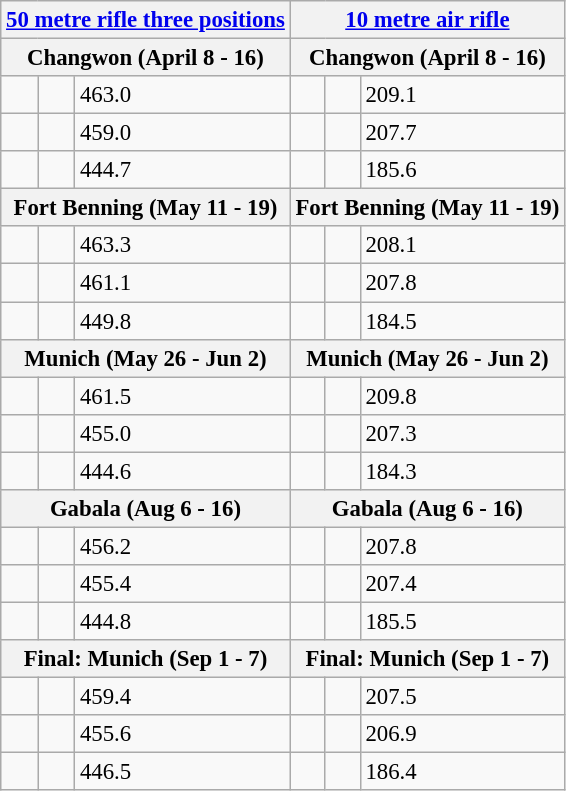<table class="wikitable" style="font-size: 95%">
<tr>
<th colspan=3><a href='#'>50 metre rifle three positions</a></th>
<th colspan=3><a href='#'>10 metre air rifle</a></th>
</tr>
<tr>
<th colspan=3>Changwon (April 8 - 16)</th>
<th colspan=3>Changwon (April 8 - 16)</th>
</tr>
<tr>
<td></td>
<td></td>
<td>463.0</td>
<td></td>
<td></td>
<td>209.1</td>
</tr>
<tr>
<td></td>
<td></td>
<td>459.0</td>
<td></td>
<td></td>
<td>207.7</td>
</tr>
<tr>
<td></td>
<td></td>
<td>444.7</td>
<td></td>
<td></td>
<td>185.6</td>
</tr>
<tr>
<th colspan=3>Fort Benning (May 11 - 19)</th>
<th colspan=3>Fort Benning (May 11 - 19)</th>
</tr>
<tr>
<td></td>
<td></td>
<td>463.3</td>
<td></td>
<td></td>
<td>208.1</td>
</tr>
<tr>
<td></td>
<td></td>
<td>461.1</td>
<td></td>
<td></td>
<td>207.8</td>
</tr>
<tr>
<td></td>
<td></td>
<td>449.8</td>
<td></td>
<td></td>
<td>184.5</td>
</tr>
<tr>
<th colspan=3>Munich (May 26 - Jun 2)</th>
<th colspan=3>Munich (May 26 - Jun 2)</th>
</tr>
<tr>
<td></td>
<td></td>
<td>461.5</td>
<td></td>
<td></td>
<td>209.8</td>
</tr>
<tr>
<td></td>
<td></td>
<td>455.0</td>
<td></td>
<td></td>
<td>207.3</td>
</tr>
<tr>
<td></td>
<td></td>
<td>444.6</td>
<td></td>
<td></td>
<td>184.3</td>
</tr>
<tr>
<th colspan=3>Gabala (Aug 6 - 16)</th>
<th colspan=3>Gabala (Aug 6 - 16)</th>
</tr>
<tr>
<td></td>
<td></td>
<td>456.2</td>
<td></td>
<td></td>
<td>207.8</td>
</tr>
<tr>
<td></td>
<td></td>
<td>455.4</td>
<td></td>
<td></td>
<td>207.4</td>
</tr>
<tr>
<td></td>
<td></td>
<td>444.8</td>
<td></td>
<td></td>
<td>185.5</td>
</tr>
<tr>
<th colspan=3>Final: Munich (Sep 1 - 7)</th>
<th colspan=3>Final: Munich (Sep 1 - 7)</th>
</tr>
<tr>
<td></td>
<td></td>
<td>459.4</td>
<td></td>
<td></td>
<td>207.5</td>
</tr>
<tr>
<td></td>
<td></td>
<td>455.6</td>
<td></td>
<td></td>
<td>206.9</td>
</tr>
<tr>
<td></td>
<td></td>
<td>446.5</td>
<td></td>
<td></td>
<td>186.4</td>
</tr>
</table>
